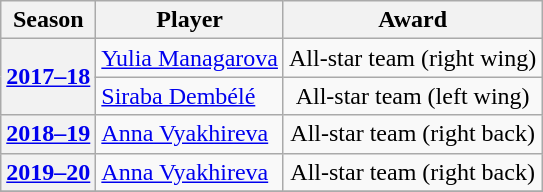<table class="wikitable" style="text-align: center;">
<tr>
<th>Season</th>
<th class="unsortable">Player</th>
<th>Award</th>
</tr>
<tr>
<th rowspan="2"><a href='#'>2017–18</a></th>
<td style="text-align: left;"> <a href='#'>Yulia Managarova</a></td>
<td>All-star team (right wing)</td>
</tr>
<tr>
<td style="text-align: left;"> <a href='#'>Siraba Dembélé</a></td>
<td>All-star team (left wing)</td>
</tr>
<tr>
<th><a href='#'>2018–19</a></th>
<td style="text-align: left;"> <a href='#'>Anna Vyakhireva</a></td>
<td>All-star team (right back)</td>
</tr>
<tr>
<th><a href='#'>2019–20</a></th>
<td style="text-align: left;"> <a href='#'>Anna Vyakhireva</a></td>
<td>All-star team (right back)</td>
</tr>
<tr>
</tr>
</table>
